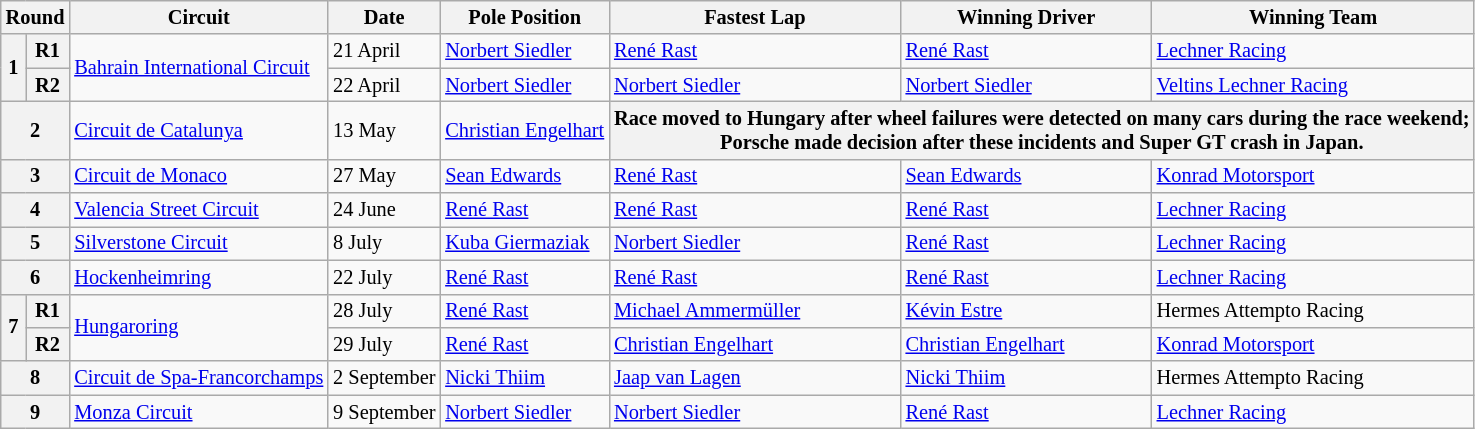<table class="wikitable" style="font-size: 85%">
<tr>
<th colspan=2>Round</th>
<th>Circuit</th>
<th>Date</th>
<th>Pole Position</th>
<th>Fastest Lap</th>
<th>Winning Driver</th>
<th>Winning Team</th>
</tr>
<tr>
<th rowspan=2>1</th>
<th>R1</th>
<td rowspan=2> <a href='#'>Bahrain International Circuit</a></td>
<td>21 April</td>
<td> <a href='#'>Norbert Siedler</a></td>
<td> <a href='#'>René Rast</a></td>
<td> <a href='#'>René Rast</a></td>
<td> <a href='#'>Lechner Racing</a></td>
</tr>
<tr>
<th>R2</th>
<td>22 April</td>
<td> <a href='#'>Norbert Siedler</a></td>
<td> <a href='#'>Norbert Siedler</a></td>
<td> <a href='#'>Norbert Siedler</a></td>
<td> <a href='#'>Veltins Lechner Racing</a></td>
</tr>
<tr>
<th colspan=2>2</th>
<td> <a href='#'>Circuit de Catalunya</a></td>
<td>13 May</td>
<td> <a href='#'>Christian Engelhart</a></td>
<th colspan=3>Race moved to Hungary after wheel failures were detected on many cars during the race weekend;<br>Porsche made decision after these incidents and Super GT crash in Japan.</th>
</tr>
<tr>
<th colspan=2>3</th>
<td> <a href='#'>Circuit de Monaco</a></td>
<td>27 May</td>
<td> <a href='#'>Sean Edwards</a></td>
<td> <a href='#'>René Rast</a></td>
<td> <a href='#'>Sean Edwards</a></td>
<td> <a href='#'>Konrad Motorsport</a></td>
</tr>
<tr>
<th colspan=2>4</th>
<td> <a href='#'>Valencia Street Circuit</a></td>
<td>24 June</td>
<td> <a href='#'>René Rast</a></td>
<td> <a href='#'>René Rast</a></td>
<td> <a href='#'>René Rast</a></td>
<td> <a href='#'>Lechner Racing</a></td>
</tr>
<tr>
<th colspan=2>5</th>
<td> <a href='#'>Silverstone Circuit</a></td>
<td>8 July</td>
<td> <a href='#'>Kuba Giermaziak</a></td>
<td> <a href='#'>Norbert Siedler</a></td>
<td> <a href='#'>René Rast</a></td>
<td> <a href='#'>Lechner Racing</a></td>
</tr>
<tr>
<th colspan=2>6</th>
<td> <a href='#'>Hockenheimring</a></td>
<td>22 July</td>
<td> <a href='#'>René Rast</a></td>
<td> <a href='#'>René Rast</a></td>
<td> <a href='#'>René Rast</a></td>
<td> <a href='#'>Lechner Racing</a></td>
</tr>
<tr>
<th rowspan=2>7</th>
<th>R1</th>
<td rowspan=2> <a href='#'>Hungaroring</a></td>
<td>28 July</td>
<td> <a href='#'>René Rast</a></td>
<td> <a href='#'>Michael Ammermüller</a></td>
<td> <a href='#'>Kévin Estre</a></td>
<td> Hermes Attempto Racing</td>
</tr>
<tr>
<th>R2</th>
<td>29 July</td>
<td> <a href='#'>René Rast</a></td>
<td> <a href='#'>Christian Engelhart</a></td>
<td> <a href='#'>Christian Engelhart</a></td>
<td> <a href='#'>Konrad Motorsport</a></td>
</tr>
<tr>
<th colspan=2>8</th>
<td> <a href='#'>Circuit de Spa-Francorchamps</a></td>
<td>2 September</td>
<td> <a href='#'>Nicki Thiim</a></td>
<td> <a href='#'>Jaap van Lagen</a></td>
<td> <a href='#'>Nicki Thiim</a></td>
<td> Hermes Attempto Racing</td>
</tr>
<tr>
<th colspan=2>9</th>
<td> <a href='#'>Monza Circuit</a></td>
<td>9 September</td>
<td> <a href='#'>Norbert Siedler</a></td>
<td> <a href='#'>Norbert Siedler</a></td>
<td> <a href='#'>René Rast</a></td>
<td> <a href='#'>Lechner Racing</a></td>
</tr>
</table>
